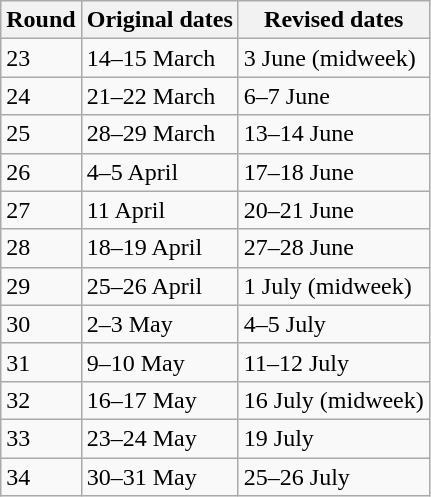<table class="wikitable">
<tr>
<th>Round</th>
<th>Original dates</th>
<th>Revised dates</th>
</tr>
<tr>
<td>23</td>
<td>14–15 March</td>
<td>3 June (midweek)</td>
</tr>
<tr>
<td>24</td>
<td>21–22 March</td>
<td>6–7 June</td>
</tr>
<tr>
<td>25</td>
<td>28–29 March</td>
<td>13–14 June</td>
</tr>
<tr>
<td>26</td>
<td>4–5 April</td>
<td>17–18 June</td>
</tr>
<tr>
<td>27</td>
<td>11 April</td>
<td>20–21 June</td>
</tr>
<tr>
<td>28</td>
<td>18–19 April</td>
<td>27–28 June</td>
</tr>
<tr>
<td>29</td>
<td>25–26 April</td>
<td>1 July (midweek)</td>
</tr>
<tr>
<td>30</td>
<td>2–3 May</td>
<td>4–5 July</td>
</tr>
<tr>
<td>31</td>
<td>9–10 May</td>
<td>11–12 July</td>
</tr>
<tr>
<td>32</td>
<td>16–17 May</td>
<td>16 July (midweek)</td>
</tr>
<tr>
<td>33</td>
<td>23–24 May</td>
<td>19 July</td>
</tr>
<tr>
<td>34</td>
<td>30–31 May</td>
<td>25–26 July</td>
</tr>
</table>
